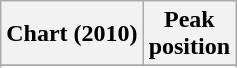<table class="wikitable sortable plainrowheaders" style="text-align:center">
<tr>
<th scope=col>Chart (2010)</th>
<th scope=col>Peak<br>position</th>
</tr>
<tr>
</tr>
<tr>
</tr>
</table>
